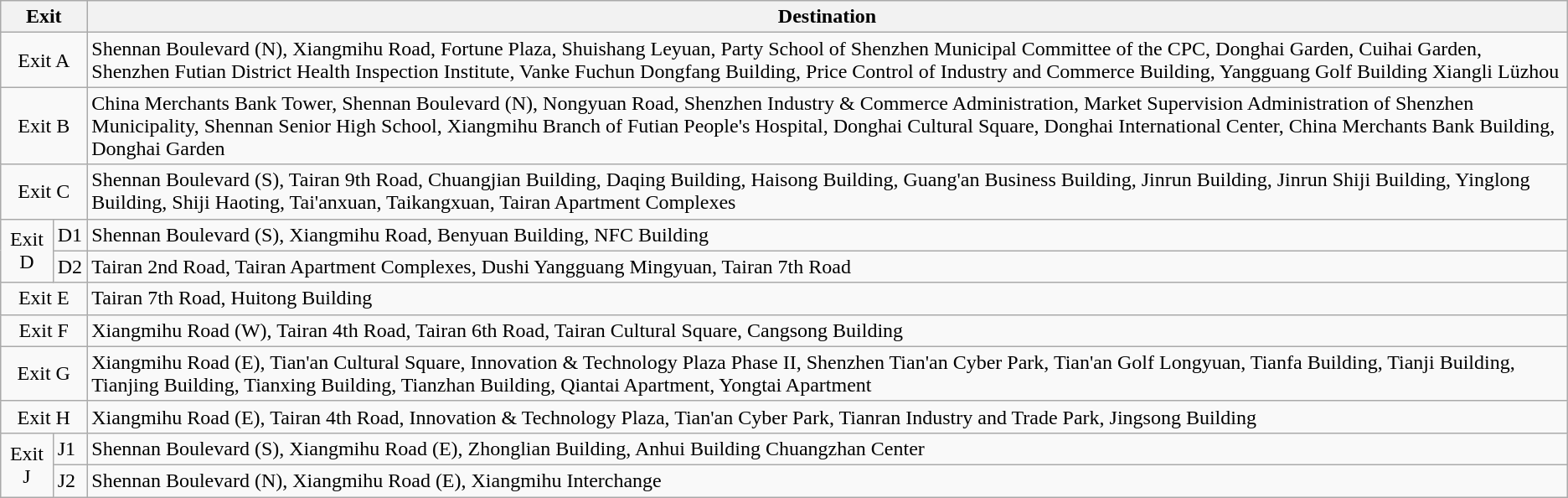<table class="wikitable">
<tr>
<th colspan="2" style="width:70px">Exit</th>
<th>Destination</th>
</tr>
<tr>
<td colspan="2" align="center">Exit A</td>
<td>Shennan Boulevard (N), Xiangmihu Road, Fortune Plaza, Shuishang Leyuan, Party School of Shenzhen Municipal Committee of the CPC, Donghai Garden, Cuihai Garden, Shenzhen Futian District Health Inspection Institute, Vanke Fuchun Dongfang Building, Price Control of Industry and Commerce Building, Yangguang Golf Building Xiangli Lüzhou</td>
</tr>
<tr>
<td colspan="2" align="center">Exit B</td>
<td>China Merchants Bank Tower, Shennan Boulevard (N), Nongyuan Road, Shenzhen Industry & Commerce Administration, Market Supervision Administration of Shenzhen Municipality, Shennan Senior High School, Xiangmihu Branch of Futian People's Hospital, Donghai Cultural Square, Donghai International Center, China Merchants Bank Building, Donghai Garden</td>
</tr>
<tr>
<td colspan="2" align="center">Exit C</td>
<td>Shennan Boulevard (S), Tairan 9th Road, Chuangjian Building, Daqing Building, Haisong Building, Guang'an Business Building, Jinrun Building, Jinrun Shiji Building, Yinglong Building, Shiji Haoting, Tai'anxuan, Taikangxuan, Tairan Apartment Complexes</td>
</tr>
<tr>
<td rowspan="2" align="center">Exit D</td>
<td>D1</td>
<td>Shennan Boulevard (S), Xiangmihu Road, Benyuan Building, NFC Building</td>
</tr>
<tr>
<td>D2</td>
<td>Tairan 2nd Road, Tairan Apartment Complexes, Dushi Yangguang Mingyuan, Tairan 7th Road</td>
</tr>
<tr>
<td colspan="2" align="center">Exit E</td>
<td>Tairan 7th Road, Huitong Building</td>
</tr>
<tr>
<td colspan="2" align="center">Exit F</td>
<td>Xiangmihu Road (W), Tairan 4th Road, Tairan 6th Road, Tairan Cultural Square, Cangsong Building</td>
</tr>
<tr>
<td colspan="2" align="center">Exit G</td>
<td>Xiangmihu Road (E), Tian'an Cultural Square, Innovation & Technology Plaza Phase II, Shenzhen Tian'an Cyber Park, Tian'an Golf Longyuan, Tianfa Building, Tianji Building, Tianjing Building, Tianxing Building, Tianzhan Building, Qiantai Apartment, Yongtai Apartment</td>
</tr>
<tr>
<td colspan="2" align="center">Exit H</td>
<td>Xiangmihu Road (E), Tairan 4th Road, Innovation & Technology Plaza, Tian'an Cyber Park, Tianran Industry and Trade Park, Jingsong Building</td>
</tr>
<tr>
<td rowspan="2" align="center">Exit J</td>
<td>J1</td>
<td>Shennan Boulevard (S), Xiangmihu Road (E), Zhonglian Building, Anhui Building Chuangzhan Center</td>
</tr>
<tr>
<td>J2</td>
<td>Shennan Boulevard (N), Xiangmihu Road (E), Xiangmihu Interchange</td>
</tr>
</table>
